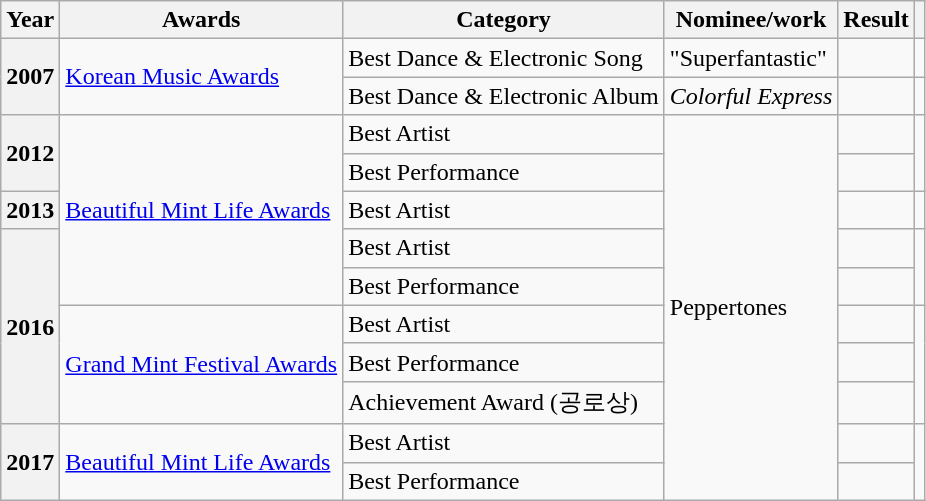<table class="wikitable plainrowheaders sortable">
<tr>
<th scope="col">Year</th>
<th scope="col">Awards</th>
<th scope="col">Category</th>
<th scope="col">Nominee/work</th>
<th scope="col">Result</th>
<th scope="col" class="unsortable"></th>
</tr>
<tr>
<th scope="row" rowspan="2">2007</th>
<td rowspan="2"><a href='#'>Korean Music Awards</a></td>
<td>Best Dance & Electronic Song</td>
<td>"Superfantastic"</td>
<td></td>
<td></td>
</tr>
<tr>
<td>Best Dance & Electronic Album</td>
<td><em>Colorful Express</em></td>
<td></td>
<td></td>
</tr>
<tr>
<th scope="row" rowspan="2">2012</th>
<td rowspan="5"><a href='#'>Beautiful Mint Life Awards</a></td>
<td>Best Artist</td>
<td rowspan="10">Peppertones</td>
<td></td>
<td rowspan="2"></td>
</tr>
<tr>
<td>Best Performance</td>
<td></td>
</tr>
<tr>
<th scope="row">2013</th>
<td>Best Artist</td>
<td></td>
<td></td>
</tr>
<tr>
<th scope="row" rowspan="5">2016</th>
<td>Best Artist</td>
<td></td>
<td rowspan="2"></td>
</tr>
<tr>
<td>Best Performance</td>
<td></td>
</tr>
<tr>
<td rowspan="3"><a href='#'>Grand Mint Festival Awards</a></td>
<td>Best Artist</td>
<td></td>
<td rowspan="3"></td>
</tr>
<tr>
<td>Best Performance</td>
<td></td>
</tr>
<tr>
<td>Achievement Award (공로상)</td>
<td></td>
</tr>
<tr>
<th scope="row" rowspan="2">2017</th>
<td rowspan="2"><a href='#'>Beautiful Mint Life Awards</a></td>
<td>Best Artist</td>
<td></td>
<td rowspan="2"></td>
</tr>
<tr>
<td>Best Performance</td>
<td></td>
</tr>
</table>
